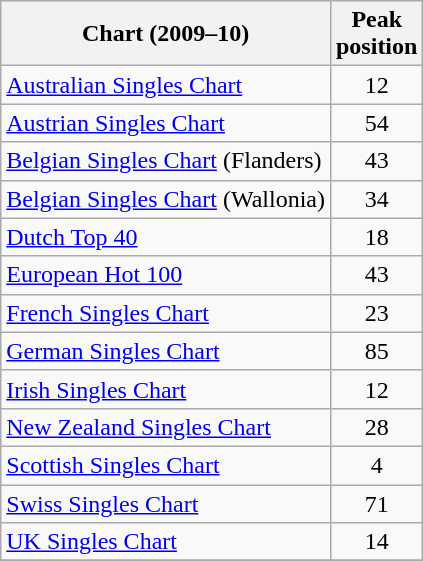<table class="wikitable">
<tr>
<th>Chart (2009–10)</th>
<th>Peak<br>position</th>
</tr>
<tr>
<td><a href='#'>Australian Singles Chart</a></td>
<td align="center">12</td>
</tr>
<tr>
<td align="left"><a href='#'>Austrian Singles Chart</a></td>
<td align="center">54</td>
</tr>
<tr>
<td align="left"><a href='#'>Belgian Singles Chart</a> (Flanders)</td>
<td align="center">43</td>
</tr>
<tr>
<td align="left"><a href='#'>Belgian Singles Chart</a> (Wallonia)</td>
<td align="center">34</td>
</tr>
<tr>
<td align="left"><a href='#'>Dutch Top 40</a></td>
<td align="center">18</td>
</tr>
<tr>
<td><a href='#'>European Hot 100</a></td>
<td align="center">43</td>
</tr>
<tr>
<td><a href='#'>French Singles Chart</a></td>
<td align="center">23</td>
</tr>
<tr>
<td align="left"><a href='#'>German Singles Chart</a></td>
<td align="center">85</td>
</tr>
<tr>
<td align="left"><a href='#'>Irish Singles Chart</a></td>
<td align="center">12</td>
</tr>
<tr>
<td align="left"><a href='#'>New Zealand Singles Chart</a></td>
<td align="center">28</td>
</tr>
<tr>
<td align="left"><a href='#'>Scottish Singles Chart</a></td>
<td align="center">4</td>
</tr>
<tr>
<td align="left"><a href='#'>Swiss Singles Chart</a></td>
<td align="center">71</td>
</tr>
<tr>
<td><a href='#'>UK Singles Chart</a></td>
<td align="center">14</td>
</tr>
<tr>
</tr>
</table>
